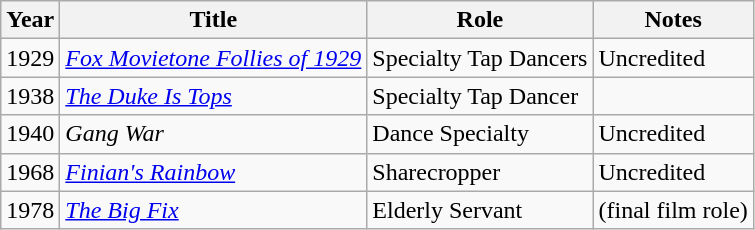<table class="wikitable">
<tr>
<th>Year</th>
<th>Title</th>
<th>Role</th>
<th>Notes</th>
</tr>
<tr>
<td>1929</td>
<td><em><a href='#'>Fox Movietone Follies of 1929</a></em></td>
<td>Specialty Tap Dancers</td>
<td>Uncredited</td>
</tr>
<tr>
<td>1938</td>
<td><em><a href='#'>The Duke Is Tops</a></em></td>
<td>Specialty Tap Dancer</td>
<td></td>
</tr>
<tr>
<td>1940</td>
<td><em>Gang War</em></td>
<td>Dance Specialty</td>
<td>Uncredited</td>
</tr>
<tr>
<td>1968</td>
<td><em><a href='#'>Finian's Rainbow</a></em></td>
<td>Sharecropper</td>
<td>Uncredited</td>
</tr>
<tr>
<td>1978</td>
<td><em><a href='#'>The Big Fix</a></em></td>
<td>Elderly Servant</td>
<td>(final film role)</td>
</tr>
</table>
